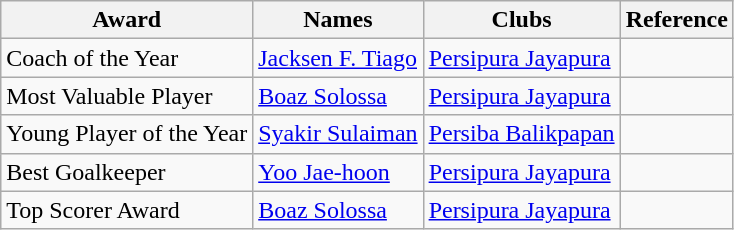<table class="wikitable">
<tr>
<th colspan="1">Award</th>
<th colspan="1">Names</th>
<th colspan="1">Clubs</th>
<th rowspan="1">Reference</th>
</tr>
<tr>
<td>Coach of the Year</td>
<td> <a href='#'>Jacksen F. Tiago</a></td>
<td><a href='#'>Persipura Jayapura</a></td>
<td></td>
</tr>
<tr>
<td>Most Valuable Player</td>
<td> <a href='#'>Boaz Solossa</a></td>
<td><a href='#'>Persipura Jayapura</a></td>
<td></td>
</tr>
<tr>
<td>Young Player of the Year</td>
<td> <a href='#'>Syakir Sulaiman</a></td>
<td><a href='#'>Persiba Balikpapan</a></td>
<td></td>
</tr>
<tr>
<td>Best Goalkeeper</td>
<td> <a href='#'>Yoo Jae-hoon</a></td>
<td><a href='#'>Persipura Jayapura</a></td>
<td></td>
</tr>
<tr>
<td>Top Scorer Award</td>
<td> <a href='#'>Boaz Solossa</a></td>
<td><a href='#'>Persipura Jayapura</a></td>
<td></td>
</tr>
</table>
